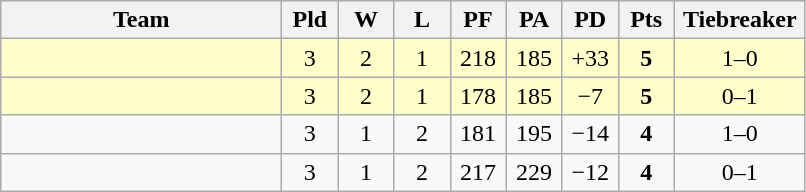<table class=wikitable style="text-align:center">
<tr>
<th width=180>Team</th>
<th width=30>Pld</th>
<th width=30>W</th>
<th width=30>L</th>
<th width=30>PF</th>
<th width=30>PA</th>
<th width=30>PD</th>
<th width=30>Pts</th>
<th width=80>Tiebreaker</th>
</tr>
<tr bgcolor="#ffffcc">
<td align=left></td>
<td>3</td>
<td>2</td>
<td>1</td>
<td>218</td>
<td>185</td>
<td>+33</td>
<td><strong>5</strong></td>
<td>1–0</td>
</tr>
<tr bgcolor="#ffffcc">
<td align=left></td>
<td>3</td>
<td>2</td>
<td>1</td>
<td>178</td>
<td>185</td>
<td>−7</td>
<td><strong>5</strong></td>
<td>0–1</td>
</tr>
<tr>
<td align=left></td>
<td>3</td>
<td>1</td>
<td>2</td>
<td>181</td>
<td>195</td>
<td>−14</td>
<td><strong>4</strong></td>
<td>1–0</td>
</tr>
<tr>
<td align=left></td>
<td>3</td>
<td>1</td>
<td>2</td>
<td>217</td>
<td>229</td>
<td>−12</td>
<td><strong>4</strong></td>
<td>0–1</td>
</tr>
</table>
